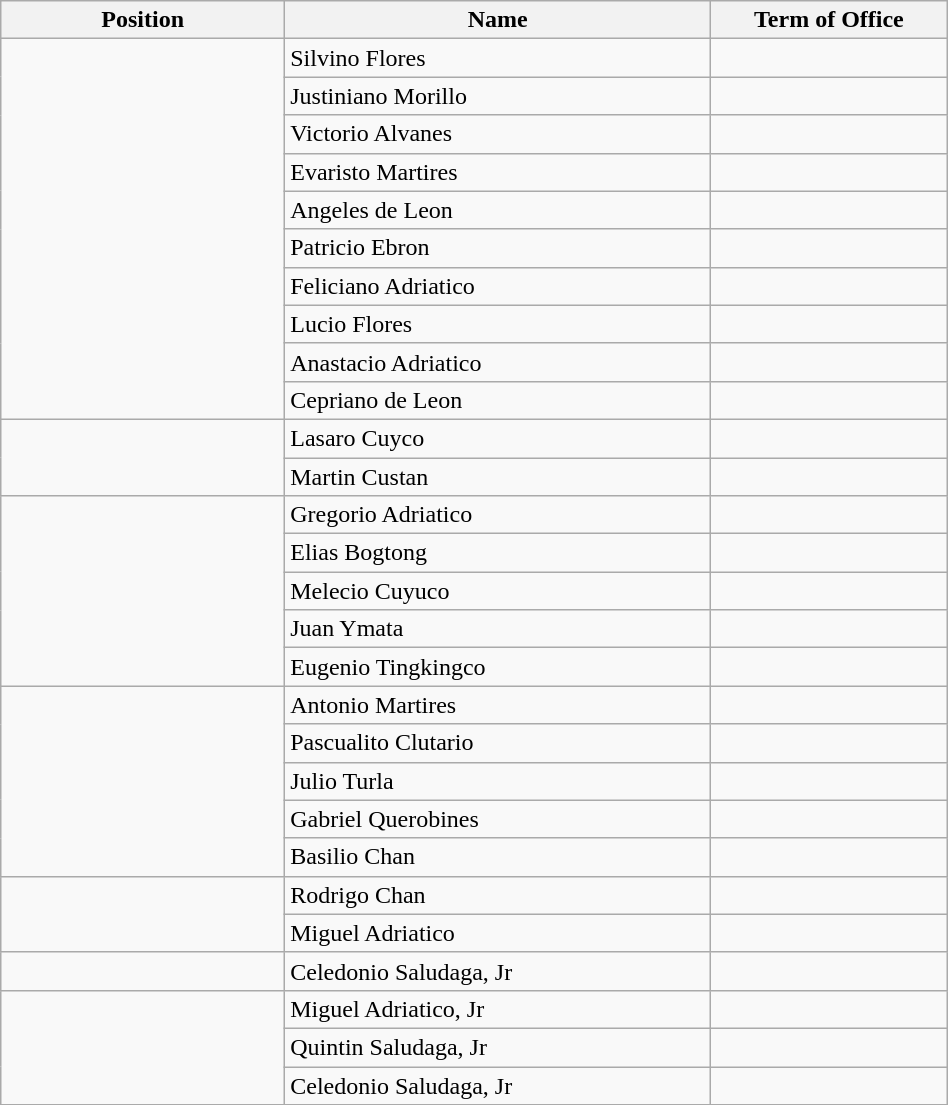<table class="wikitable" width=50%;>
<tr>
<th width=30%>Position</th>
<th width=45%>Name</th>
<th>Term of Office</th>
</tr>
<tr>
<td rowspan=10 valign="center"></td>
<td>Silvino Flores</td>
<td></td>
</tr>
<tr>
<td>Justiniano Morillo</td>
<td></td>
</tr>
<tr>
<td>Victorio Alvanes</td>
<td></td>
</tr>
<tr>
<td>Evaristo Martires</td>
<td></td>
</tr>
<tr>
<td>Angeles de Leon</td>
<td></td>
</tr>
<tr>
<td>Patricio Ebron</td>
<td></td>
</tr>
<tr>
<td>Feliciano Adriatico</td>
<td></td>
</tr>
<tr>
<td>Lucio Flores</td>
<td></td>
</tr>
<tr>
<td>Anastacio Adriatico</td>
<td></td>
</tr>
<tr>
<td>Cepriano de Leon</td>
<td></td>
</tr>
<tr>
<td rowspan=2 valign="center"></td>
<td>Lasaro Cuyco</td>
<td></td>
</tr>
<tr>
<td>Martin Custan</td>
<td></td>
</tr>
<tr>
<td rowspan=5 valign="center"></td>
<td>Gregorio Adriatico</td>
<td></td>
</tr>
<tr>
<td>Elias Bogtong</td>
<td></td>
</tr>
<tr>
<td>Melecio Cuyuco</td>
<td></td>
</tr>
<tr>
<td>Juan Ymata</td>
<td></td>
</tr>
<tr>
<td>Eugenio Tingkingco</td>
<td></td>
</tr>
<tr>
<td rowspan=5 valign="center"></td>
<td>Antonio Martires</td>
<td></td>
</tr>
<tr>
<td>Pascualito Clutario</td>
<td></td>
</tr>
<tr>
<td>Julio Turla</td>
<td></td>
</tr>
<tr>
<td>Gabriel Querobines</td>
<td></td>
</tr>
<tr>
<td>Basilio Chan</td>
<td></td>
</tr>
<tr>
<td rowspan=2 valign="center"></td>
<td>Rodrigo Chan</td>
<td></td>
</tr>
<tr>
<td>Miguel Adriatico</td>
<td></td>
</tr>
<tr>
<td></td>
<td>Celedonio Saludaga, Jr</td>
<td></td>
</tr>
<tr>
<td rowspan=3 valign="center"></td>
<td>Miguel Adriatico, Jr</td>
<td></td>
</tr>
<tr>
<td>Quintin Saludaga, Jr</td>
<td></td>
</tr>
<tr>
<td>Celedonio Saludaga, Jr</td>
<td></td>
</tr>
</table>
